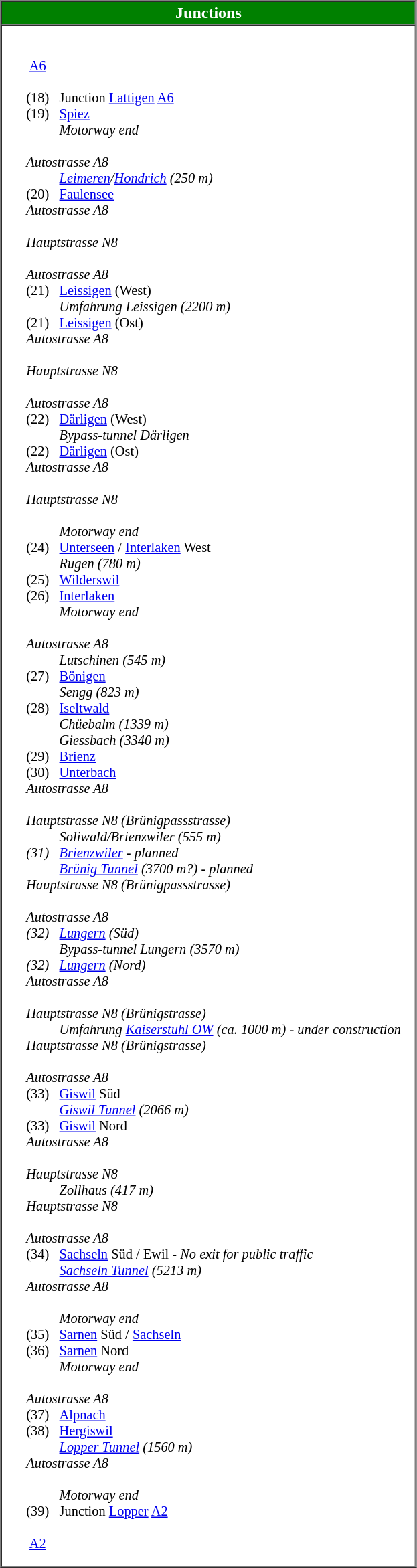<table class=wikitalble border="1" cellpadding="2" cellspacing="0"  style="margin-left:0.5em;">
<tr>
<td colspan="3" style="color:#ffffff;background-color:green; text-align: center;"><strong>Junctions</strong></td>
</tr>
<tr>
<td colspan="3"><br><table cellpadding="0" cellspacing="0" style="font-size:85%; margin:12px">
<tr>
<td colspan="2" style="text-align:center;"><a href='#'><span>A6</span></a></td>
<td></td>
</tr>
<tr>
<td colspan="3"><br></td>
</tr>
<tr>
<td></td>
<td>(18)</td>
<td>Junction <a href='#'>Lattigen</a> <a href='#'><span>A6</span></a></td>
</tr>
<tr>
<td></td>
<td>(19)</td>
<td><a href='#'>Spiez</a></td>
</tr>
<tr>
<td></td>
<td></td>
<td><em>Motorway end</em></td>
</tr>
<tr>
<td colspan="3"><br></td>
</tr>
<tr>
<td></td>
<td colspan="2"><em>Autostrasse A8</em></td>
</tr>
<tr>
<td></td>
<td></td>
<td><em><a href='#'>Leimeren</a>/<a href='#'>Hondrich</a> (250 m)</em></td>
</tr>
<tr>
<td></td>
<td>(20)</td>
<td><a href='#'>Faulensee</a></td>
</tr>
<tr>
<td></td>
<td colspan="2"><em>Autostrasse A8</em></td>
</tr>
<tr>
<td colspan="3"><br></td>
</tr>
<tr>
<td></td>
<td colspan="2"><em>Hauptstrasse N8</em></td>
</tr>
<tr>
<td colspan="3"><br></td>
</tr>
<tr>
<td></td>
<td colspan="2"><em>Autostrasse A8</em></td>
</tr>
<tr>
<td></td>
<td>(21)</td>
<td><a href='#'>Leissigen</a> (West)</td>
</tr>
<tr>
<td></td>
<td></td>
<td><em>Umfahrung Leissigen (2200 m)</em></td>
</tr>
<tr>
<td></td>
<td>(21)</td>
<td><a href='#'>Leissigen</a> (Ost)</td>
</tr>
<tr>
<td></td>
<td colspan="2"><em>Autostrasse A8</em></td>
</tr>
<tr>
<td colspan="3"><br></td>
</tr>
<tr>
<td></td>
<td colspan="2"><em>Hauptstrasse N8</em></td>
</tr>
<tr>
<td colspan="3"><br></td>
</tr>
<tr>
<td></td>
<td colspan="2"><em>Autostrasse A8</em></td>
</tr>
<tr>
<td></td>
<td>(22)</td>
<td><a href='#'>Därligen</a> (West)</td>
</tr>
<tr>
<td></td>
<td></td>
<td><em>Bypass-tunnel Därligen</em></td>
</tr>
<tr>
<td></td>
<td>(22)</td>
<td><a href='#'>Därligen</a> (Ost)</td>
</tr>
<tr>
<td></td>
<td colspan="2"><em>Autostrasse A8</em></td>
</tr>
<tr>
<td colspan="3"><br></td>
</tr>
<tr>
<td></td>
<td colspan="2"><em>Hauptstrasse N8</em></td>
</tr>
<tr>
<td colspan="3"><br></td>
</tr>
<tr>
<td></td>
<td></td>
<td><em>Motorway end</em></td>
</tr>
<tr>
<td></td>
<td>(24)</td>
<td><a href='#'>Unterseen</a> / <a href='#'>Interlaken</a> West</td>
</tr>
<tr>
<td></td>
<td></td>
<td><em>Rugen (780 m)</em></td>
</tr>
<tr>
<td></td>
<td>(25)</td>
<td><a href='#'>Wilderswil</a></td>
</tr>
<tr>
<td></td>
<td>(26)</td>
<td><a href='#'>Interlaken</a></td>
</tr>
<tr>
<td></td>
<td></td>
<td><em>Motorway end</em></td>
</tr>
<tr>
<td colspan="3"><br></td>
</tr>
<tr>
<td></td>
<td colspan="2"><em>Autostrasse A8</em></td>
</tr>
<tr>
<td></td>
<td></td>
<td><em>Lutschinen (545 m)</em></td>
</tr>
<tr>
<td></td>
<td>(27)</td>
<td><a href='#'>Bönigen</a></td>
</tr>
<tr>
<td></td>
<td></td>
<td><em>Sengg (823 m)</em></td>
</tr>
<tr>
<td></td>
<td>(28)</td>
<td><a href='#'>Iseltwald</a></td>
</tr>
<tr>
<td></td>
<td></td>
<td><em>Chüebalm (1339 m)</em></td>
</tr>
<tr>
<td></td>
<td></td>
<td><em>Giessbach (3340 m)</em></td>
</tr>
<tr>
<td></td>
<td>(29)</td>
<td><a href='#'>Brienz</a></td>
</tr>
<tr>
<td></td>
<td>(30)</td>
<td><a href='#'>Unterbach</a></td>
</tr>
<tr>
<td></td>
<td colspan="2"><em>Autostrasse A8</em></td>
</tr>
<tr>
<td colspan="3"><br></td>
</tr>
<tr>
<td></td>
<td colspan="2"><em>Hauptstrasse N8 (Brünigpassstrasse)</em></td>
</tr>
<tr>
<td></td>
<td></td>
<td><em>Soliwald/Brienzwiler (555 m)</em></td>
</tr>
<tr>
<td></td>
<td><em>(31)</em></td>
<td><em><a href='#'>Brienzwiler</a> - planned</em></td>
</tr>
<tr>
<td></td>
<td></td>
<td><em><a href='#'>Brünig Tunnel</a> (3700 m?) - planned</em></td>
</tr>
<tr>
<td></td>
<td colspan="2"><em>Hauptstrasse N8 (Brünigpassstrasse)</em></td>
</tr>
<tr>
<td colspan="3"><br></td>
</tr>
<tr>
<td></td>
<td colspan="2"><em>Autostrasse A8</em></td>
</tr>
<tr>
<td></td>
<td><em>(32)</em></td>
<td><em><a href='#'>Lungern</a> (Süd)</em></td>
</tr>
<tr>
<td></td>
<td></td>
<td><em>Bypass-tunnel Lungern (3570 m)</em></td>
</tr>
<tr>
<td></td>
<td><em>(32)</em></td>
<td><em><a href='#'>Lungern</a> (Nord)</em></td>
</tr>
<tr>
<td></td>
<td colspan="2"><em>Autostrasse A8</em></td>
</tr>
<tr>
<td colspan="3"><br></td>
</tr>
<tr>
<td></td>
<td colspan="2"><em>Hauptstrasse N8 (Brünigstrasse)</em></td>
</tr>
<tr>
<td></td>
<td></td>
<td><em>Umfahrung <a href='#'>Kaiserstuhl OW</a> (ca. 1000 m) - under construction</em></td>
</tr>
<tr>
<td></td>
<td colspan="2"><em>Hauptstrasse N8 (Brünigstrasse)</em></td>
</tr>
<tr>
<td colspan="3"><br></td>
</tr>
<tr>
<td></td>
<td colspan="2"><em>Autostrasse A8</em></td>
</tr>
<tr>
<td></td>
<td>(33)</td>
<td><a href='#'>Giswil</a> Süd</td>
</tr>
<tr>
<td></td>
<td></td>
<td><em><a href='#'>Giswil Tunnel</a> (2066 m)</em></td>
</tr>
<tr>
<td></td>
<td>(33)</td>
<td><a href='#'>Giswil</a> Nord</td>
</tr>
<tr>
<td></td>
<td colspan="2"><em>Autostrasse A8</em></td>
</tr>
<tr>
<td colspan="3"><br></td>
</tr>
<tr>
<td></td>
<td colspan="2"><em>Hauptstrasse N8</em></td>
</tr>
<tr>
<td></td>
<td></td>
<td><em>Zollhaus (417 m)</em></td>
</tr>
<tr>
<td></td>
<td colspan="2"><em>Hauptstrasse N8</em></td>
</tr>
<tr>
<td colspan="3"><br></td>
</tr>
<tr>
<td></td>
<td colspan="2"><em>Autostrasse A8</em></td>
</tr>
<tr>
<td></td>
<td>(34)</td>
<td><a href='#'>Sachseln</a> Süd / Ewil - <em>No exit for public traffic</em></td>
</tr>
<tr>
<td></td>
<td></td>
<td><em><a href='#'>Sachseln Tunnel</a> (5213 m)</em></td>
</tr>
<tr>
<td></td>
<td colspan="2"><em>Autostrasse A8</em></td>
</tr>
<tr>
<td colspan="3"><br></td>
</tr>
<tr>
<td></td>
<td></td>
<td><em>Motorway end</em></td>
</tr>
<tr>
<td></td>
<td>(35)</td>
<td><a href='#'>Sarnen</a> Süd / <a href='#'>Sachseln</a></td>
</tr>
<tr>
<td></td>
<td>(36)</td>
<td><a href='#'>Sarnen</a> Nord</td>
</tr>
<tr>
<td></td>
<td></td>
<td><em>Motorway end</em></td>
</tr>
<tr>
<td colspan="3"><br></td>
</tr>
<tr>
<td></td>
<td colspan="2"><em>Autostrasse A8</em></td>
</tr>
<tr>
<td></td>
<td>(37)</td>
<td><a href='#'>Alpnach</a></td>
</tr>
<tr>
<td></td>
<td>(38)</td>
<td><a href='#'>Hergiswil</a></td>
</tr>
<tr>
<td></td>
<td></td>
<td><em><a href='#'>Lopper Tunnel</a> (1560 m)</em></td>
</tr>
<tr>
<td></td>
<td colspan="2"><em>Autostrasse A8</em></td>
</tr>
<tr>
<td colspan="3"><br></td>
</tr>
<tr>
<td></td>
<td></td>
<td><em>Motorway end</em></td>
</tr>
<tr>
<td>   </td>
<td>(39)   </td>
<td>Junction <a href='#'>Lopper</a> <a href='#'><span>A2</span></a></td>
</tr>
<tr>
<td colspan="3"><br></td>
</tr>
<tr>
<td colspan="2" style="text-align:center;"><a href='#'><span>A2</span></a></td>
<td></td>
</tr>
<tr>
</tr>
</table>
</td>
</tr>
</table>
